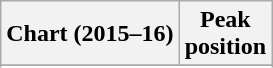<table class="wikitable sortable plainrowheaders" style="text-align:center">
<tr>
<th scope="col">Chart (2015–16)</th>
<th scope="col">Peak<br> position</th>
</tr>
<tr>
</tr>
<tr>
</tr>
<tr>
</tr>
</table>
